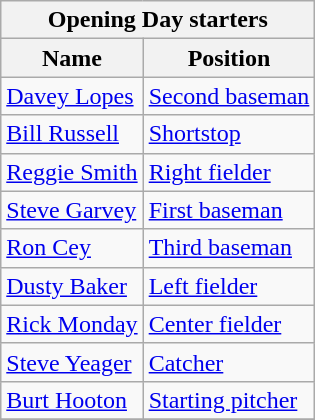<table class="wikitable" style="text-align:left">
<tr>
<th colspan="2">Opening Day starters</th>
</tr>
<tr>
<th>Name</th>
<th>Position</th>
</tr>
<tr>
<td><a href='#'>Davey Lopes</a></td>
<td><a href='#'>Second baseman</a></td>
</tr>
<tr>
<td><a href='#'>Bill Russell</a></td>
<td><a href='#'>Shortstop</a></td>
</tr>
<tr>
<td><a href='#'>Reggie Smith</a></td>
<td><a href='#'>Right fielder</a></td>
</tr>
<tr>
<td><a href='#'>Steve Garvey</a></td>
<td><a href='#'>First baseman</a></td>
</tr>
<tr>
<td><a href='#'>Ron Cey</a></td>
<td><a href='#'>Third baseman</a></td>
</tr>
<tr>
<td><a href='#'>Dusty Baker</a></td>
<td><a href='#'>Left fielder</a></td>
</tr>
<tr>
<td><a href='#'>Rick Monday</a></td>
<td><a href='#'>Center fielder</a></td>
</tr>
<tr>
<td><a href='#'>Steve Yeager</a></td>
<td><a href='#'>Catcher</a></td>
</tr>
<tr>
<td><a href='#'>Burt Hooton</a></td>
<td><a href='#'>Starting pitcher</a></td>
</tr>
<tr>
</tr>
</table>
